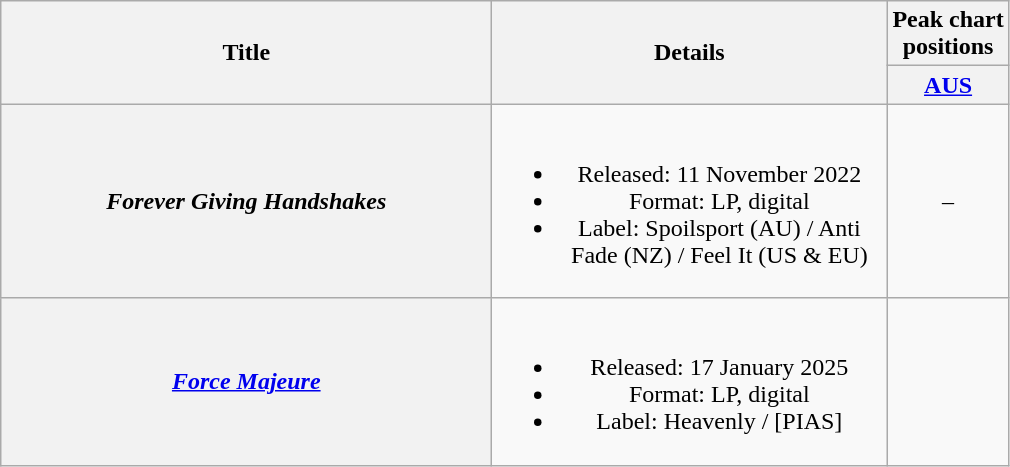<table class="wikitable plainrowheaders" style="text-align:center;" border="1">
<tr>
<th scope="col" rowspan="2" style="width:20em;">Title</th>
<th scope="col" rowspan="2" style="width:16em;">Details</th>
<th scope="col" colspan="1">Peak chart<br>positions</th>
</tr>
<tr>
<th scope="col" style="text-align:center;"><a href='#'>AUS</a><br></th>
</tr>
<tr>
<th scope="row"><em>Forever Giving Handshakes</em></th>
<td><br><ul><li>Released: 11 November 2022</li><li>Format: LP, digital</li><li>Label: Spoilsport (AU) / Anti Fade  (NZ) / Feel It (US & EU)</li></ul></td>
<td align="center">–</td>
</tr>
<tr>
<th scope="row"><em><a href='#'>Force Majeure</a></em></th>
<td><br><ul><li>Released: 17 January 2025</li><li>Format: LP, digital</li><li>Label: Heavenly / [PIAS]</li></ul></td>
<td></td>
</tr>
</table>
